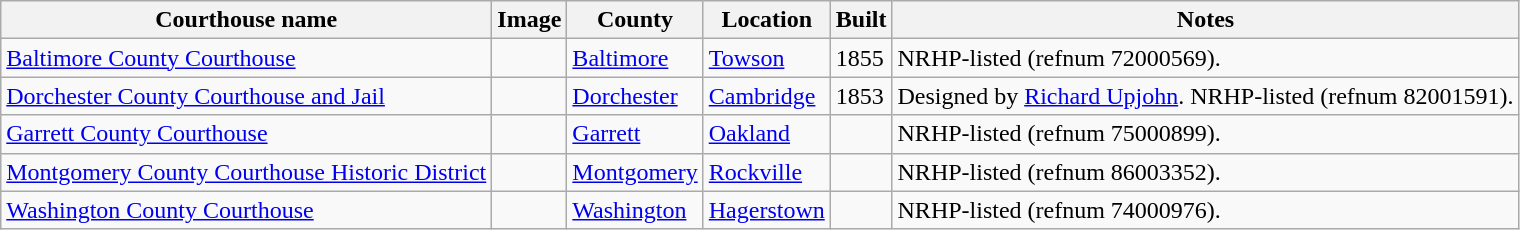<table class="wikitable sortable sticky-header sort-under">
<tr>
<th>Courthouse name</th>
<th>Image</th>
<th>County</th>
<th>Location</th>
<th>Built</th>
<th>Notes</th>
</tr>
<tr>
<td><a href='#'>Baltimore County Courthouse</a></td>
<td></td>
<td><a href='#'>Baltimore</a></td>
<td><a href='#'>Towson</a><br><small></small></td>
<td>1855</td>
<td>NRHP-listed (refnum 72000569).</td>
</tr>
<tr>
<td><a href='#'>Dorchester County Courthouse and Jail</a></td>
<td></td>
<td><a href='#'>Dorchester</a></td>
<td><a href='#'>Cambridge</a><br><small></small></td>
<td>1853</td>
<td>Designed by <a href='#'>Richard Upjohn</a>. NRHP-listed (refnum 82001591).</td>
</tr>
<tr>
<td><a href='#'>Garrett County Courthouse</a></td>
<td></td>
<td><a href='#'>Garrett</a></td>
<td><a href='#'>Oakland</a></td>
<td></td>
<td>NRHP-listed (refnum 75000899).</td>
</tr>
<tr>
<td><a href='#'>Montgomery County Courthouse Historic District</a></td>
<td></td>
<td><a href='#'>Montgomery</a></td>
<td><a href='#'>Rockville</a></td>
<td></td>
<td>NRHP-listed (refnum 86003352).</td>
</tr>
<tr>
<td><a href='#'>Washington County Courthouse</a></td>
<td></td>
<td><a href='#'>Washington</a></td>
<td><a href='#'>Hagerstown</a></td>
<td></td>
<td>NRHP-listed (refnum 74000976).</td>
</tr>
</table>
